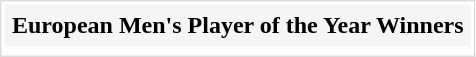<table class="collapsible" style="border:1px solid #ddd; float:center; margin:5px 5px 0 0;">
<tr>
<th style="background:#f5f5f5; padding:5px;"><span></span>European Men's Player of the Year Winners</th>
</tr>
<tr>
<td></td>
</tr>
</table>
